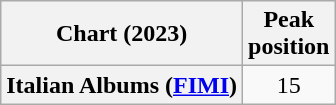<table class="wikitable plainrowheaders" style="text-align:center">
<tr>
<th>Chart (2023)</th>
<th>Peak<br>position</th>
</tr>
<tr>
<th scope="row">Italian Albums (<a href='#'>FIMI</a>)</th>
<td>15</td>
</tr>
</table>
